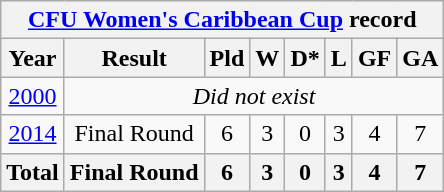<table class="wikitable" style="text-align: center;">
<tr>
<th colspan=8><a href='#'>CFU Women's Caribbean Cup</a> record</th>
</tr>
<tr>
<th>Year</th>
<th>Result</th>
<th>Pld</th>
<th>W</th>
<th>D*</th>
<th>L</th>
<th>GF</th>
<th>GA</th>
</tr>
<tr>
<td> <a href='#'>2000</a></td>
<td colspan=7><em>Did not exist</em></td>
</tr>
<tr>
<td> <a href='#'>2014</a></td>
<td>Final Round</td>
<td>6</td>
<td>3</td>
<td>0</td>
<td>3</td>
<td>4</td>
<td>7</td>
</tr>
<tr>
<th>Total</th>
<th>Final Round</th>
<th>6</th>
<th>3</th>
<th>0</th>
<th>3</th>
<th>4</th>
<th>7</th>
</tr>
</table>
